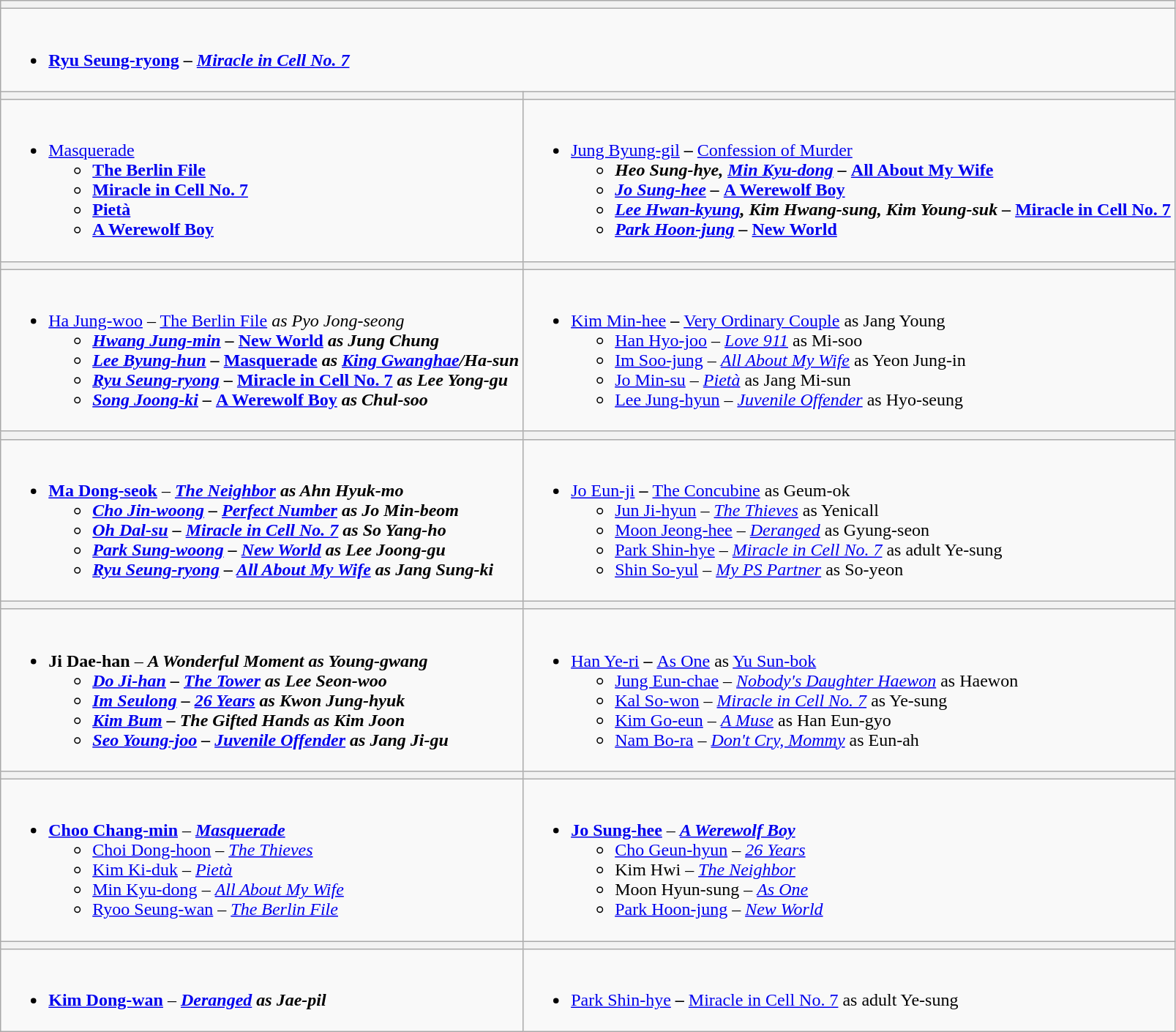<table class=wikitable style="width="100%">
<tr>
<th colspan="2"></th>
</tr>
<tr>
<td valign="top" colspan="2"><br><ul><li><strong><a href='#'>Ryu Seung-ryong</a> – <em><a href='#'>Miracle in Cell No. 7</a><strong><em></li></ul></td>
</tr>
<tr>
<th style="width="50%"></th>
<th style="width="50%"></th>
</tr>
<tr>
<td valign="top"><br><ul><li></em></strong><a href='#'>Masquerade</a><strong><em><ul><li></em><a href='#'>The Berlin File</a><em></li><li></em><a href='#'>Miracle in Cell No. 7</a><em></li><li></em><a href='#'>Pietà</a><em></li><li></em><a href='#'>A Werewolf Boy</a><em></li></ul></li></ul></td>
<td valign="top"><br><ul><li></strong><a href='#'>Jung Byung-gil</a><strong> – </em></strong><a href='#'>Confession of Murder</a><strong><em><ul><li>Heo Sung-hye, <a href='#'>Min Kyu-dong</a> – </em><a href='#'>All About My Wife</a><em></li><li><a href='#'>Jo Sung-hee</a> – </em><a href='#'>A Werewolf Boy</a><em></li><li><a href='#'>Lee Hwan-kyung</a>, Kim Hwang-sung, Kim Young-suk – </em><a href='#'>Miracle in Cell No. 7</a><em></li><li><a href='#'>Park Hoon-jung</a> – </em><a href='#'>New World</a><em></li></ul></li></ul></td>
</tr>
<tr>
<th></th>
<th></th>
</tr>
<tr>
<td valign="top"><br><ul><li></strong><a href='#'>Ha Jung-woo</a> – </em><a href='#'>The Berlin File</a><em> as Pyo Jong-seong<strong><ul><li><a href='#'>Hwang Jung-min</a> – </em><a href='#'>New World</a><em> as Jung Chung</li><li><a href='#'>Lee Byung-hun</a> – </em><a href='#'>Masquerade</a><em> as <a href='#'>King Gwanghae</a>/Ha-sun</li><li><a href='#'>Ryu Seung-ryong</a> – </em><a href='#'>Miracle in Cell No. 7</a><em> as Lee Yong-gu</li><li><a href='#'>Song Joong-ki</a> – </em><a href='#'>A Werewolf Boy</a><em> as Chul-soo</li></ul></li></ul></td>
<td valign="top"><br><ul><li></strong><a href='#'>Kim Min-hee</a><strong> – </em></strong><a href='#'>Very Ordinary Couple</a></em> as Jang Young</strong><ul><li><a href='#'>Han Hyo-joo</a> – <em><a href='#'>Love 911</a></em> as Mi-soo</li><li><a href='#'>Im Soo-jung</a> – <em><a href='#'>All About My Wife</a></em> as Yeon Jung-in</li><li><a href='#'>Jo Min-su</a> – <em><a href='#'>Pietà</a></em> as Jang Mi-sun</li><li><a href='#'>Lee Jung-hyun</a> – <em><a href='#'>Juvenile Offender</a></em> as Hyo-seung</li></ul></li></ul></td>
</tr>
<tr>
<th></th>
<th></th>
</tr>
<tr>
<td valign="top"><br><ul><li><strong><a href='#'>Ma Dong-seok</a></strong> – <strong><em><a href='#'>The Neighbor</a><em> as Ahn Hyuk-mo<strong><ul><li><a href='#'>Cho Jin-woong</a> – </em><a href='#'>Perfect Number</a><em> as Jo Min-beom</li><li><a href='#'>Oh Dal-su</a> – </em><a href='#'>Miracle in Cell No. 7</a><em> as So Yang-ho</li><li><a href='#'>Park Sung-woong</a> – </em><a href='#'>New World</a><em> as Lee Joong-gu</li><li><a href='#'>Ryu Seung-ryong</a> – </em><a href='#'>All About My Wife</a><em> as Jang Sung-ki</li></ul></li></ul></td>
<td valign="top"><br><ul><li></strong><a href='#'>Jo Eun-ji</a><strong> – </em></strong><a href='#'>The Concubine</a></em> as Geum-ok</strong><ul><li><a href='#'>Jun Ji-hyun</a> – <em><a href='#'>The Thieves</a></em> as Yenicall</li><li><a href='#'>Moon Jeong-hee</a> – <em><a href='#'>Deranged</a></em> as Gyung-seon</li><li><a href='#'>Park Shin-hye</a> – <em><a href='#'>Miracle in Cell No. 7</a></em> as adult Ye-sung</li><li><a href='#'>Shin So-yul</a> – <em><a href='#'>My PS Partner</a></em> as So-yeon</li></ul></li></ul></td>
</tr>
<tr>
<th></th>
<th></th>
</tr>
<tr>
<td valign="top"><br><ul><li><strong>Ji Dae-han</strong> – <strong><em>A Wonderful Moment<em> as Young-gwang<strong><ul><li><a href='#'>Do Ji-han</a> – </em><a href='#'>The Tower</a><em> as Lee Seon-woo</li><li><a href='#'>Im Seulong</a> – </em><a href='#'>26 Years</a><em> as Kwon Jung-hyuk</li><li><a href='#'>Kim Bum</a> – </em>The Gifted Hands<em> as Kim Joon</li><li><a href='#'>Seo Young-joo</a> – </em><a href='#'>Juvenile Offender</a><em> as Jang Ji-gu</li></ul></li></ul></td>
<td valign="top"><br><ul><li></strong><a href='#'>Han Ye-ri</a><strong> – </em></strong><a href='#'>As One</a></em> as <a href='#'>Yu Sun-bok</a></strong><ul><li><a href='#'>Jung Eun-chae</a> – <em><a href='#'>Nobody's Daughter Haewon</a></em> as Haewon</li><li><a href='#'>Kal So-won</a> – <em><a href='#'>Miracle in Cell No. 7</a></em> as Ye-sung</li><li><a href='#'>Kim Go-eun</a> – <em><a href='#'>A Muse</a></em> as Han Eun-gyo</li><li><a href='#'>Nam Bo-ra</a> – <em><a href='#'>Don't Cry, Mommy</a></em> as Eun-ah</li></ul></li></ul></td>
</tr>
<tr>
<th></th>
<th></th>
</tr>
<tr>
<td valign="top"><br><ul><li><strong><a href='#'>Choo Chang-min</a></strong> – <strong><em><a href='#'>Masquerade</a></em></strong><ul><li><a href='#'>Choi Dong-hoon</a> – <em><a href='#'>The Thieves</a></em></li><li><a href='#'>Kim Ki-duk</a> – <em><a href='#'>Pietà</a></em></li><li><a href='#'>Min Kyu-dong</a> – <em><a href='#'>All About My Wife</a></em></li><li><a href='#'>Ryoo Seung-wan</a> – <em><a href='#'>The Berlin File</a></em></li></ul></li></ul></td>
<td valign="top"><br><ul><li><strong><a href='#'>Jo Sung-hee</a></strong> – <strong><em><a href='#'>A Werewolf Boy</a></em></strong><ul><li><a href='#'>Cho Geun-hyun</a> – <em><a href='#'>26 Years</a></em></li><li>Kim Hwi – <em><a href='#'>The Neighbor</a></em></li><li>Moon Hyun-sung – <em><a href='#'>As One</a></em></li><li><a href='#'>Park Hoon-jung</a> – <em><a href='#'>New World</a></em></li></ul></li></ul></td>
</tr>
<tr>
<th></th>
<th></th>
</tr>
<tr>
<td valign="top"><br><ul><li><strong><a href='#'>Kim Dong-wan</a></strong> – <strong><em><a href='#'>Deranged</a><em> as Jae-pil<strong></li></ul></td>
<td valign="top"><br><ul><li></strong><a href='#'>Park Shin-hye</a><strong> – </em></strong><a href='#'>Miracle in Cell No. 7</a></em> as adult Ye-sung</strong></li></ul></td>
</tr>
</table>
